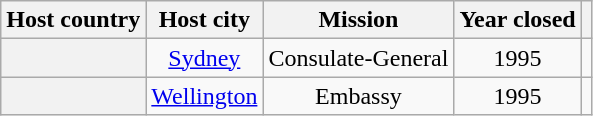<table class="wikitable plainrowheaders" style="text-align:center;">
<tr>
<th scope="col">Host country</th>
<th scope="col">Host city</th>
<th scope="col">Mission</th>
<th scope="col">Year closed</th>
<th scope="col"></th>
</tr>
<tr>
<th scope="row"></th>
<td><a href='#'>Sydney</a></td>
<td>Consulate-General</td>
<td>1995</td>
<td></td>
</tr>
<tr>
<th scope="row"></th>
<td><a href='#'>Wellington</a></td>
<td>Embassy</td>
<td>1995</td>
<td></td>
</tr>
</table>
